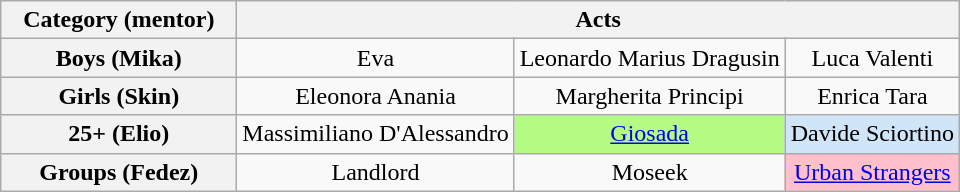<table class="wikitable" style="text-align:center">
<tr>
<th spope="col" width="150">Category (mentor)</th>
<th scope="col" colspan="3" width="450">Acts</th>
</tr>
<tr>
<th scope="row">Boys (Mika)</th>
<td>Eva</td>
<td>Leonardo Marius Dragusin</td>
<td>Luca Valenti</td>
</tr>
<tr>
<th scope="col">Girls (Skin)</th>
<td>Eleonora Anania</td>
<td>Margherita Principi</td>
<td>Enrica Tara</td>
</tr>
<tr>
<th scope="col">25+ (Elio)</th>
<td>Massimiliano D'Alessandro</td>
<td style="background:#B4FB84;"><a href='#'>Giosada</a></td>
<td style="background:#D1E5F8;">Davide Sciortino</td>
</tr>
<tr>
<th scope="col">Groups (Fedez)</th>
<td>Landlord</td>
<td>Moseek</td>
<td style="background:pink;"><a href='#'>Urban Strangers</a></td>
</tr>
</table>
